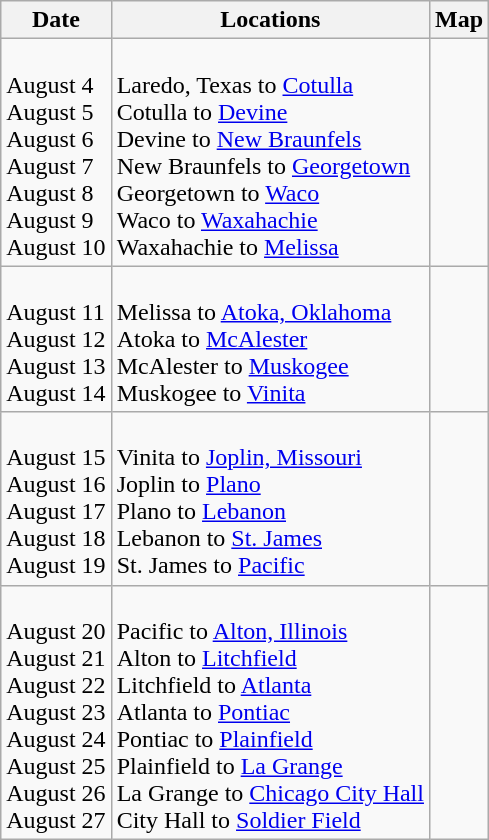<table class="wikitable">
<tr>
<th>Date</th>
<th>Locations</th>
<th>Map</th>
</tr>
<tr>
<td><br>August 4<br>
August 5<br>
August 6<br>
August 7<br>
August 8<br>
August 9<br>
August 10</td>
<td><br>Laredo, Texas to <a href='#'>Cotulla</a><br>
Cotulla to <a href='#'>Devine</a><br>
Devine to <a href='#'>New Braunfels</a><br>
New Braunfels to <a href='#'>Georgetown</a><br>
Georgetown to <a href='#'>Waco</a><br>
Waco to <a href='#'>Waxahachie</a><br>
Waxahachie to <a href='#'>Melissa</a></td>
<td></td>
</tr>
<tr>
<td><br>August 11<br>
August 12<br>
August 13<br>
August 14</td>
<td><br>Melissa to <a href='#'>Atoka, Oklahoma</a><br>
Atoka to <a href='#'>McAlester</a><br>
McAlester to <a href='#'>Muskogee</a><br>
Muskogee to <a href='#'>Vinita</a></td>
<td></td>
</tr>
<tr>
<td><br>August 15<br>
August 16<br>
August 17<br>
August 18<br>
August 19</td>
<td><br>Vinita to <a href='#'>Joplin, Missouri</a><br>
Joplin to <a href='#'>Plano</a><br>
Plano to <a href='#'>Lebanon</a><br>
Lebanon to <a href='#'>St. James</a><br>
St. James to <a href='#'>Pacific</a></td>
<td></td>
</tr>
<tr>
<td><br>August 20<br>
August 21<br>
August 22<br>
August 23<br>
August 24<br>
August 25<br>
August 26<br>
August 27<br></td>
<td><br>Pacific to <a href='#'>Alton, Illinois</a><br>
Alton to <a href='#'>Litchfield</a><br>
Litchfield to <a href='#'>Atlanta</a><br>
Atlanta to <a href='#'>Pontiac</a><br>
Pontiac to <a href='#'>Plainfield</a><br>
Plainfield to <a href='#'>La Grange</a><br>
La Grange to <a href='#'>Chicago City Hall</a><br>
City Hall to <a href='#'>Soldier Field</a></td>
<td></td>
</tr>
</table>
